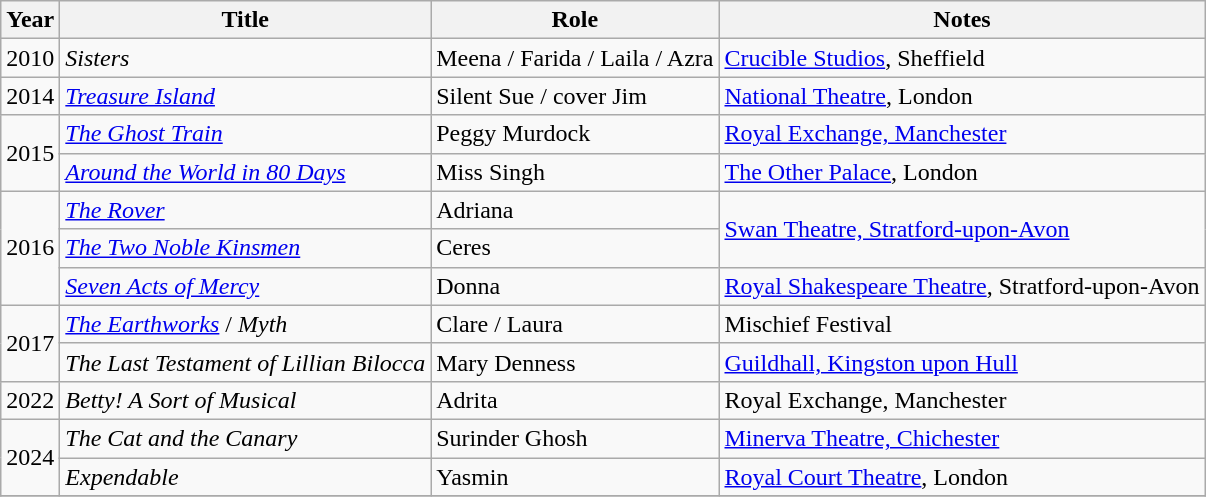<table class="wikitable sortable">
<tr>
<th>Year</th>
<th>Title</th>
<th>Role</th>
<th class="unsortable">Notes</th>
</tr>
<tr>
<td>2010</td>
<td><em>Sisters</em></td>
<td>Meena / Farida / Laila / Azra</td>
<td><a href='#'>Crucible Studios</a>, Sheffield</td>
</tr>
<tr>
<td>2014</td>
<td><em><a href='#'>Treasure Island</a></em></td>
<td>Silent Sue / cover Jim</td>
<td><a href='#'>National Theatre</a>, London</td>
</tr>
<tr>
<td rowspan="2">2015</td>
<td><em><a href='#'>The Ghost Train</a></em></td>
<td>Peggy Murdock</td>
<td><a href='#'>Royal Exchange, Manchester</a></td>
</tr>
<tr>
<td><em><a href='#'>Around the World in 80 Days</a></em></td>
<td>Miss Singh</td>
<td><a href='#'>The Other Palace</a>, London</td>
</tr>
<tr>
<td rowspan="3">2016</td>
<td><em><a href='#'>The Rover</a></em></td>
<td>Adriana</td>
<td rowspan="2"><a href='#'>Swan Theatre, Stratford-upon-Avon</a></td>
</tr>
<tr>
<td><em><a href='#'>The Two Noble Kinsmen</a></em></td>
<td>Ceres</td>
</tr>
<tr>
<td><em><a href='#'>Seven Acts of Mercy</a></em></td>
<td>Donna</td>
<td><a href='#'>Royal Shakespeare Theatre</a>, Stratford-upon-Avon</td>
</tr>
<tr>
<td rowspan="2">2017</td>
<td><em><a href='#'>The Earthworks</a></em> / <em>Myth</em></td>
<td>Clare / Laura</td>
<td>Mischief Festival</td>
</tr>
<tr>
<td><em>The Last Testament of Lillian Bilocca</em></td>
<td>Mary Denness</td>
<td><a href='#'>Guildhall, Kingston upon Hull</a></td>
</tr>
<tr>
<td>2022</td>
<td><em>Betty! A Sort of Musical</em></td>
<td>Adrita</td>
<td>Royal Exchange, Manchester</td>
</tr>
<tr>
<td rowspan="2">2024</td>
<td><em>The Cat and the Canary</em></td>
<td>Surinder Ghosh</td>
<td><a href='#'>Minerva Theatre, Chichester</a></td>
</tr>
<tr>
<td><em>Expendable</em></td>
<td>Yasmin</td>
<td><a href='#'>Royal Court Theatre</a>, London</td>
</tr>
<tr>
</tr>
</table>
